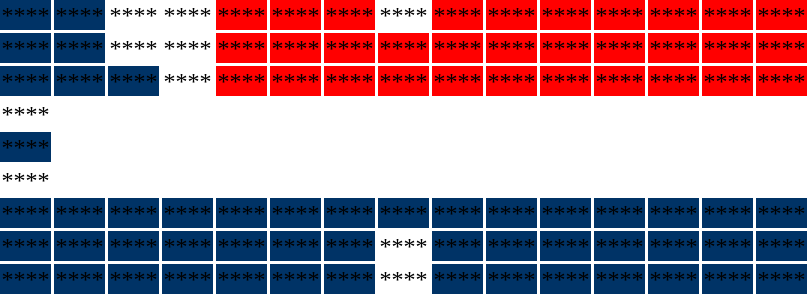<table>
<tr ---->
<td bgcolor="#003366" border="1"><span>****</span></td>
<td bgcolor="#003366" border="1"><span>****</span></td>
<td bgcolor="#FFFFFF" border="1"><span>****</span></td>
<td bgcolor="#FFFFFF" border="1"><span>****</span></td>
<td bgcolor="#FF0000" border="1"><span>****</span></td>
<td bgcolor="#FF0000" border="1"><span>****</span></td>
<td bgcolor="#FF0000" border="1"><span>****</span></td>
<td bgcolor="#FFFFFF" border="1"><span>****</span></td>
<td bgcolor="#FF0000" border="1"><span>****</span></td>
<td bgcolor="#FF0000" border="1"><span>****</span></td>
<td bgcolor="#FF0000" border="1"><span>****</span></td>
<td bgcolor="#FF0000" border="1"><span>****</span></td>
<td bgcolor="#FF0000" border="1"><span>****</span></td>
<td bgcolor="#FF0000" border="1"><span>****</span></td>
<td bgcolor="#FF0000" border="1"><span>****</span></td>
</tr>
<tr ---->
<td bgcolor="#003366" border="1"><span>****</span></td>
<td bgcolor="#003366" border="1"><span>****</span></td>
<td bgcolor="#FFFFFF" border="1"><span>****</span></td>
<td bgcolor="#FFFFFF" border="1"><span>****</span></td>
<td bgcolor="#FF0000" border="1"><span>****</span></td>
<td bgcolor="#FF0000" border="1"><span>****</span></td>
<td bgcolor="#FF0000" border="1"><span>****</span></td>
<td bgcolor="#FF0000" border="1"><span>****</span></td>
<td bgcolor="#FF0000" border="1"><span>****</span></td>
<td bgcolor="#FF0000" border="1"><span>****</span></td>
<td bgcolor="#FF0000" border="1"><span>****</span></td>
<td bgcolor="#FF0000" border="1"><span>****</span></td>
<td bgcolor="#FF0000" border="1"><span>****</span></td>
<td bgcolor="#FF0000" border="1"><span>****</span></td>
<td bgcolor="#FF0000" border="1"><span>****</span></td>
</tr>
<tr ---->
<td bgcolor="#003366" border="1"><span>****</span></td>
<td bgcolor="#003366" border="1"><span>****</span></td>
<td bgcolor="#003366" border="1"><span>****</span></td>
<td bgcolor="#FFFFFF" border="1"><span>****</span></td>
<td bgcolor="#FF0000" border="1"><span>****</span></td>
<td bgcolor="#FF0000" border="1"><span>****</span></td>
<td bgcolor="#FF0000" border="1"><span>****</span></td>
<td bgcolor="#FF0000" border="1"><span>****</span></td>
<td bgcolor="#FF0000" border="1"><span>****</span></td>
<td bgcolor="#FF0000" border="1"><span>****</span></td>
<td bgcolor="#FF0000" border="1"><span>****</span></td>
<td bgcolor="#FF0000" border="1"><span>****</span></td>
<td bgcolor="#FF0000" border="1"><span>****</span></td>
<td bgcolor="#FF0000" border="1"><span>****</span></td>
<td bgcolor="#FF0000" border="1"><span>****</span></td>
</tr>
<tr ---->
<td border="1"><span>****</span></td>
</tr>
<tr ---->
<td bgcolor="#003366" border="1"><span>****</span></td>
</tr>
<tr ---->
<td border="1"><span>****</span></td>
</tr>
<tr ---->
<td bgcolor="#003366" border="1"><span>****</span></td>
<td bgcolor="#003366" border="1"><span>****</span></td>
<td bgcolor="#003366" border="1"><span>****</span></td>
<td bgcolor="#003366" border="1"><span>****</span></td>
<td bgcolor="#003366" border="1"><span>****</span></td>
<td bgcolor="#003366" border="1"><span>****</span></td>
<td bgcolor="#003366" border="1"><span>****</span></td>
<td bgcolor="#003366" border="1"><span>****</span></td>
<td bgcolor="#003366" border="1"><span>****</span></td>
<td bgcolor="#003366" border="1"><span>****</span></td>
<td bgcolor="#003366" border="1"><span>****</span></td>
<td bgcolor="#003366" border="1"><span>****</span></td>
<td bgcolor="#003366" border="1"><span>****</span></td>
<td bgcolor="#003366" border="1"><span>****</span></td>
<td bgcolor="#003366" border="1"><span>****</span></td>
</tr>
<tr ---->
<td bgcolor="#003366" border="1"><span>****</span></td>
<td bgcolor="#003366" border="1"><span>****</span></td>
<td bgcolor="#003366" border="1"><span>****</span></td>
<td bgcolor="#003366" border="1"><span>****</span></td>
<td bgcolor="#003366" border="1"><span>****</span></td>
<td bgcolor="#003366" border="1"><span>****</span></td>
<td bgcolor="#003366" border="1"><span>****</span></td>
<td bgcolor="#FFFFFF" border="1"><span>****</span></td>
<td bgcolor="#003366" border="1"><span>****</span></td>
<td bgcolor="#003366" border="1"><span>****</span></td>
<td bgcolor="#003366" border="1"><span>****</span></td>
<td bgcolor="#003366" border="1"><span>****</span></td>
<td bgcolor="#003366" border="1"><span>****</span></td>
<td bgcolor="#003366" border="1"><span>****</span></td>
<td bgcolor="#003366" border="1"><span>****</span></td>
</tr>
<tr ---->
<td bgcolor="#003366" border="1"><span>****</span></td>
<td bgcolor="#003366" border="1"><span>****</span></td>
<td bgcolor="#003366" border="1"><span>****</span></td>
<td bgcolor="#003366" border="1"><span>****</span></td>
<td bgcolor="#003366" border="1"><span>****</span></td>
<td bgcolor="#003366" border="1"><span>****</span></td>
<td bgcolor="#003366" border="1"><span>****</span></td>
<td bgcolor="#FFFFFF" border="1"><span>****</span></td>
<td bgcolor="#003366" border="1"><span>****</span></td>
<td bgcolor="#003366" border="1"><span>****</span></td>
<td bgcolor="#003366" border="1"><span>****</span></td>
<td bgcolor="#003366" border="1"><span>****</span></td>
<td bgcolor="#003366" border="1"><span>****</span></td>
<td bgcolor="#003366" border="1"><span>****</span></td>
<td bgcolor="#003366" border="1"><span>****</span></td>
</tr>
</table>
